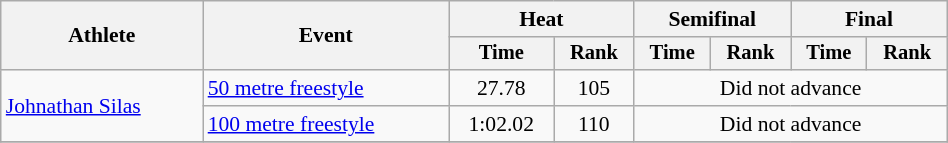<table class="wikitable" style="text-align:center; font-size:90%; width:50%;">
<tr>
<th rowspan="2">Athlete</th>
<th rowspan="2">Event</th>
<th colspan="2">Heat</th>
<th colspan="2">Semifinal</th>
<th colspan="2">Final</th>
</tr>
<tr style="font-size:95%">
<th>Time</th>
<th>Rank</th>
<th>Time</th>
<th>Rank</th>
<th>Time</th>
<th>Rank</th>
</tr>
<tr>
<td align=left rowspan=2><a href='#'>Johnathan Silas</a></td>
<td align=left><a href='#'>50 metre freestyle</a></td>
<td>27.78</td>
<td>105</td>
<td colspan=4>Did not advance</td>
</tr>
<tr>
<td align=left><a href='#'>100 metre freestyle</a></td>
<td>1:02.02</td>
<td>110</td>
<td colspan=4>Did not advance</td>
</tr>
<tr>
</tr>
</table>
